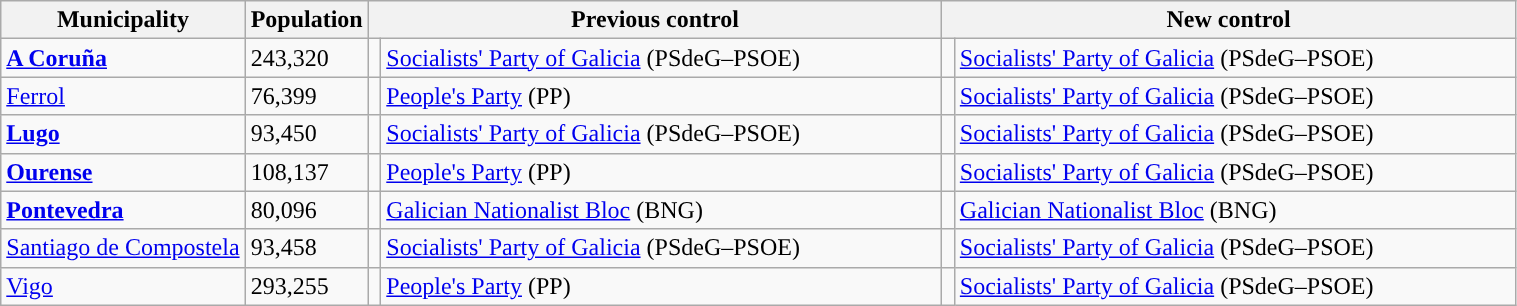<table class="wikitable sortable">
<tr>
<th>Municipality</th>
<th>Population</th>
<th colspan="2" style="width:375px;">Previous control</th>
<th colspan="2" style="width:375px;">New control</th>
</tr>
<tr>
<td><strong><a href='#'>A Coruña</a></strong></td>
<td>243,320</td>
<td width="1" style="color:inherit;background:"></td>
<td><a href='#'>Socialists' Party of Galicia</a> (PSdeG–PSOE)</td>
<td width="1" style="color:inherit;background:"></td>
<td><a href='#'>Socialists' Party of Galicia</a> (PSdeG–PSOE)</td>
</tr>
<tr>
<td><a href='#'>Ferrol</a></td>
<td>76,399</td>
<td style="color:inherit;background:"></td>
<td><a href='#'>People's Party</a> (PP)</td>
<td style="color:inherit;background:"></td>
<td><a href='#'>Socialists' Party of Galicia</a> (PSdeG–PSOE)</td>
</tr>
<tr>
<td><strong><a href='#'>Lugo</a></strong></td>
<td>93,450</td>
<td style="color:inherit;background:"></td>
<td><a href='#'>Socialists' Party of Galicia</a> (PSdeG–PSOE)</td>
<td style="color:inherit;background:"></td>
<td><a href='#'>Socialists' Party of Galicia</a> (PSdeG–PSOE)</td>
</tr>
<tr>
<td><strong><a href='#'>Ourense</a></strong></td>
<td>108,137</td>
<td style="color:inherit;background:"></td>
<td><a href='#'>People's Party</a> (PP)</td>
<td style="color:inherit;background:"></td>
<td><a href='#'>Socialists' Party of Galicia</a> (PSdeG–PSOE)</td>
</tr>
<tr>
<td><strong><a href='#'>Pontevedra</a></strong></td>
<td>80,096</td>
<td style="color:inherit;background:"></td>
<td><a href='#'>Galician Nationalist Bloc</a> (BNG)</td>
<td style="color:inherit;background:"></td>
<td><a href='#'>Galician Nationalist Bloc</a> (BNG)</td>
</tr>
<tr>
<td><a href='#'>Santiago de Compostela</a></td>
<td>93,458</td>
<td style="color:inherit;background:"></td>
<td><a href='#'>Socialists' Party of Galicia</a> (PSdeG–PSOE)</td>
<td style="color:inherit;background:"></td>
<td><a href='#'>Socialists' Party of Galicia</a> (PSdeG–PSOE)</td>
</tr>
<tr>
<td><a href='#'>Vigo</a></td>
<td>293,255</td>
<td style="color:inherit;background:"></td>
<td><a href='#'>People's Party</a> (PP)</td>
<td style="color:inherit;background:"></td>
<td><a href='#'>Socialists' Party of Galicia</a> (PSdeG–PSOE)</td>
</tr>
</table>
